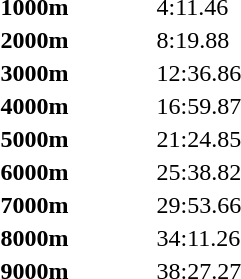<table>
<tr>
<th width=100></th>
<th width=100></th>
<th width=300></th>
</tr>
<tr>
<td><strong>1000m</strong></td>
<td>4:11.46</td>
<td></td>
</tr>
<tr>
<td><strong>2000m</strong></td>
<td>8:19.88</td>
<td></td>
</tr>
<tr>
<td><strong>3000m</strong></td>
<td>12:36.86</td>
<td></td>
</tr>
<tr>
<td><strong>4000m</strong></td>
<td>16:59.87</td>
<td></td>
</tr>
<tr>
<td><strong>5000m</strong></td>
<td>21:24.85</td>
<td></td>
</tr>
<tr>
<td><strong>6000m</strong></td>
<td>25:38.82</td>
<td></td>
</tr>
<tr>
<td><strong>7000m</strong></td>
<td>29:53.66</td>
<td></td>
</tr>
<tr>
<td><strong>8000m</strong></td>
<td>34:11.26</td>
<td></td>
</tr>
<tr>
<td><strong>9000m</strong></td>
<td>38:27.27</td>
<td></td>
</tr>
<tr>
</tr>
</table>
